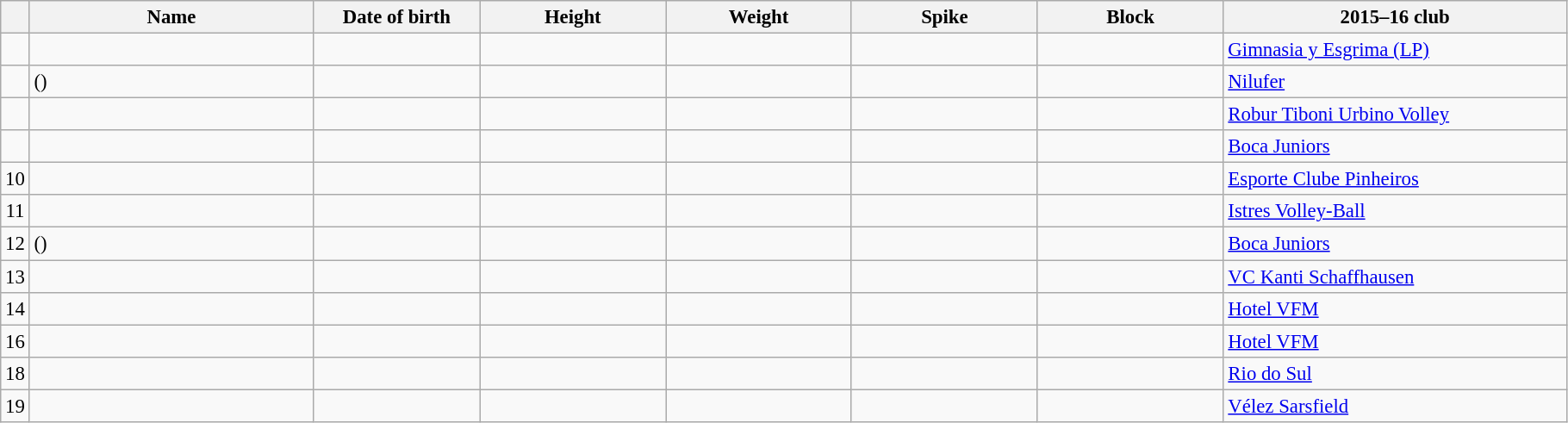<table class="wikitable sortable" style="font-size:95%; text-align:center;">
<tr>
<th></th>
<th style="width:14em">Name</th>
<th style="width:8em">Date of birth</th>
<th style="width:9em">Height</th>
<th style="width:9em">Weight</th>
<th style="width:9em">Spike</th>
<th style="width:9em">Block</th>
<th style="width:17em">2015–16 club</th>
</tr>
<tr>
<td></td>
<td align=left></td>
<td align=right></td>
<td></td>
<td></td>
<td></td>
<td></td>
<td align=left> <a href='#'>Gimnasia y Esgrima (LP)</a></td>
</tr>
<tr>
<td></td>
<td align=left> ()</td>
<td align=right></td>
<td></td>
<td></td>
<td></td>
<td></td>
<td align=left> <a href='#'>Nilufer</a></td>
</tr>
<tr>
<td></td>
<td align=left></td>
<td align=right></td>
<td></td>
<td></td>
<td></td>
<td></td>
<td align=left> <a href='#'>Robur Tiboni Urbino Volley</a></td>
</tr>
<tr>
<td></td>
<td align=left></td>
<td align=right></td>
<td></td>
<td></td>
<td></td>
<td></td>
<td align=left> <a href='#'>Boca Juniors</a></td>
</tr>
<tr>
<td>10</td>
<td align=left></td>
<td align=right></td>
<td></td>
<td></td>
<td></td>
<td></td>
<td align=left> <a href='#'>Esporte Clube Pinheiros</a></td>
</tr>
<tr>
<td>11</td>
<td align=left></td>
<td align=right></td>
<td></td>
<td></td>
<td></td>
<td></td>
<td align=left> <a href='#'>Istres Volley-Ball</a></td>
</tr>
<tr>
<td>12</td>
<td align=left> ()</td>
<td align=right></td>
<td></td>
<td></td>
<td></td>
<td></td>
<td align=left> <a href='#'>Boca Juniors</a></td>
</tr>
<tr>
<td>13</td>
<td align=left></td>
<td align=right></td>
<td></td>
<td></td>
<td></td>
<td></td>
<td align=left> <a href='#'>VC Kanti Schaffhausen</a></td>
</tr>
<tr>
<td>14</td>
<td align=left></td>
<td align=right></td>
<td></td>
<td></td>
<td></td>
<td></td>
<td align=left> <a href='#'>Hotel VFM</a></td>
</tr>
<tr>
<td>16</td>
<td align=left></td>
<td align=right></td>
<td></td>
<td></td>
<td></td>
<td></td>
<td align=left> <a href='#'>Hotel VFM</a></td>
</tr>
<tr>
<td>18</td>
<td align=left></td>
<td align=right></td>
<td></td>
<td></td>
<td></td>
<td></td>
<td align=left> <a href='#'>Rio do Sul</a></td>
</tr>
<tr>
<td>19</td>
<td align=left></td>
<td align=right></td>
<td></td>
<td></td>
<td></td>
<td></td>
<td align=left> <a href='#'>Vélez Sarsfield</a></td>
</tr>
</table>
